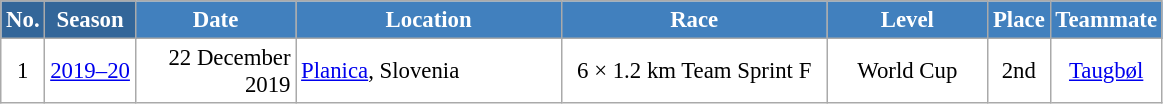<table class="wikitable sortable" style="font-size:95%; text-align:center; border:grey solid 1px; border-collapse:collapse; background:#ffffff;">
<tr style="background:#efefef;">
<th style="background-color:#369; color:white;">No.</th>
<th style="background-color:#369; color:white;">Season</th>
<th style="background-color:#4180be; color:white; width:100px;">Date</th>
<th style="background-color:#4180be; color:white; width:170px;">Location</th>
<th style="background-color:#4180be; color:white; width:170px;">Race</th>
<th style="background-color:#4180be; color:white; width:100px;">Level</th>
<th style="background-color:#4180be; color:white;">Place</th>
<th style="background-color:#4180be; color:white;">Teammate</th>
</tr>
<tr>
<td align=center>1</td>
<td><a href='#'>2019–20</a></td>
<td align= right>22 December 2019</td>
<td align=left> <a href='#'>Planica</a>, Slovenia</td>
<td>6 × 1.2 km Team Sprint F</td>
<td>World Cup</td>
<td>2nd</td>
<td><a href='#'>Taugbøl</a></td>
</tr>
</table>
